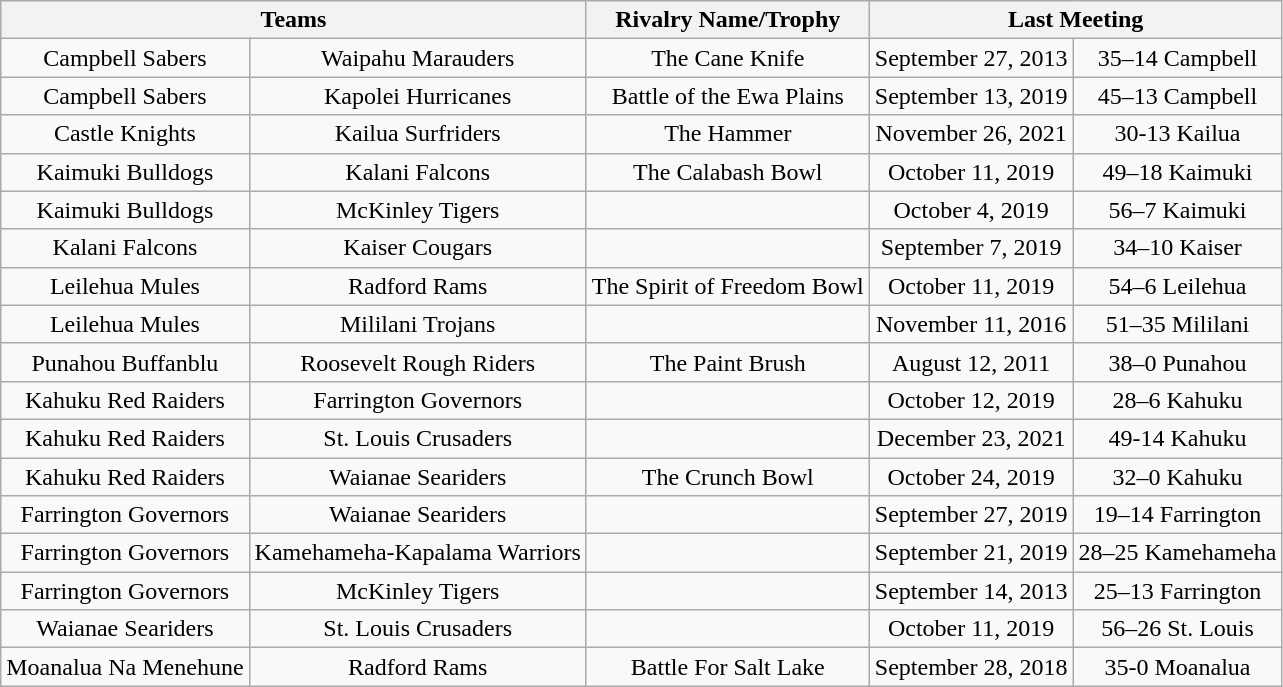<table class=wikitable style="text-align:center">
<tr>
<th colspan=2>Teams</th>
<th>Rivalry Name/Trophy</th>
<th colspan=2>Last Meeting</th>
</tr>
<tr>
<td>Campbell Sabers</td>
<td>Waipahu Marauders</td>
<td>The Cane Knife</td>
<td>September 27, 2013</td>
<td>35–14 Campbell</td>
</tr>
<tr>
<td>Campbell Sabers</td>
<td>Kapolei Hurricanes</td>
<td>Battle of the Ewa Plains</td>
<td>September 13, 2019</td>
<td>45–13 Campbell</td>
</tr>
<tr>
<td>Castle Knights</td>
<td>Kailua Surfriders</td>
<td>The Hammer</td>
<td>November 26, 2021</td>
<td>30-13 Kailua</td>
</tr>
<tr>
<td>Kaimuki Bulldogs</td>
<td>Kalani Falcons</td>
<td>The Calabash Bowl</td>
<td>October 11, 2019</td>
<td>49–18 Kaimuki</td>
</tr>
<tr>
<td>Kaimuki Bulldogs</td>
<td>McKinley Tigers</td>
<td></td>
<td>October 4, 2019</td>
<td>56–7 Kaimuki</td>
</tr>
<tr>
<td>Kalani Falcons</td>
<td>Kaiser Cougars</td>
<td></td>
<td>September 7, 2019</td>
<td>34–10 Kaiser</td>
</tr>
<tr>
<td>Leilehua Mules</td>
<td>Radford Rams</td>
<td>The Spirit of Freedom Bowl</td>
<td>October 11, 2019</td>
<td>54–6 Leilehua</td>
</tr>
<tr>
<td>Leilehua Mules</td>
<td>Mililani Trojans</td>
<td></td>
<td>November 11, 2016</td>
<td>51–35 Mililani</td>
</tr>
<tr>
<td>Punahou Buffanblu</td>
<td>Roosevelt Rough Riders</td>
<td>The Paint Brush</td>
<td>August 12, 2011</td>
<td>38–0 Punahou</td>
</tr>
<tr>
<td>Kahuku Red Raiders</td>
<td>Farrington Governors</td>
<td></td>
<td>October 12, 2019</td>
<td>28–6 Kahuku</td>
</tr>
<tr>
<td>Kahuku Red Raiders</td>
<td>St. Louis Crusaders</td>
<td></td>
<td>December 23, 2021</td>
<td>49-14 Kahuku</td>
</tr>
<tr>
<td>Kahuku Red Raiders</td>
<td>Waianae Seariders</td>
<td>The Crunch Bowl</td>
<td>October 24, 2019</td>
<td>32–0 Kahuku</td>
</tr>
<tr>
<td>Farrington Governors</td>
<td>Waianae Seariders</td>
<td></td>
<td>September 27, 2019</td>
<td>19–14 Farrington</td>
</tr>
<tr>
<td>Farrington Governors</td>
<td>Kamehameha-Kapalama Warriors</td>
<td></td>
<td>September 21, 2019</td>
<td>28–25 Kamehameha</td>
</tr>
<tr>
<td>Farrington Governors</td>
<td>McKinley Tigers</td>
<td></td>
<td>September 14, 2013</td>
<td>25–13 Farrington</td>
</tr>
<tr>
<td>Waianae Seariders</td>
<td>St. Louis Crusaders</td>
<td></td>
<td>October 11, 2019</td>
<td>56–26 St. Louis</td>
</tr>
<tr>
<td>Moanalua Na Menehune</td>
<td>Radford Rams</td>
<td>Battle For Salt Lake</td>
<td>September 28, 2018</td>
<td>35-0 Moanalua</td>
</tr>
</table>
